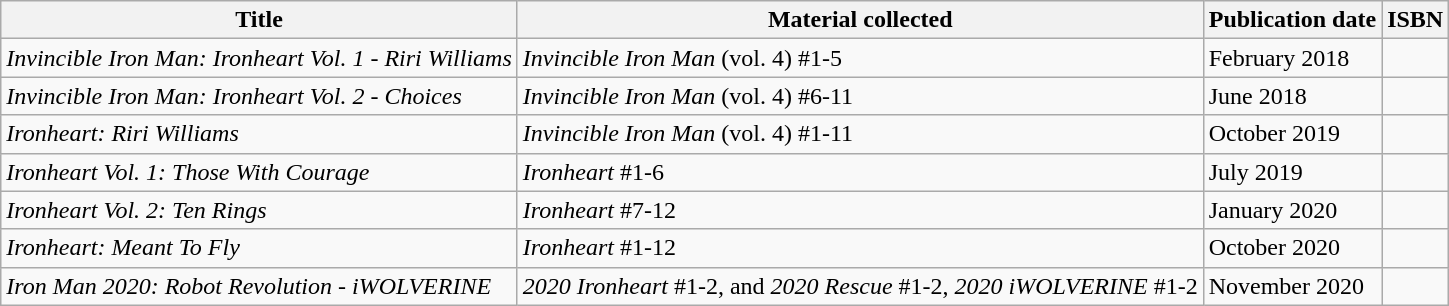<table class="wikitable">
<tr>
<th>Title</th>
<th>Material collected</th>
<th>Publication date</th>
<th>ISBN</th>
</tr>
<tr>
<td><em>Invincible Iron Man: Ironheart Vol. 1 - Riri Williams</em></td>
<td><em>Invincible Iron Man</em> (vol. 4) #1-5</td>
<td>February 2018</td>
<td></td>
</tr>
<tr>
<td><em>Invincible Iron Man: Ironheart Vol. 2 - Choices</em></td>
<td><em>Invincible Iron Man</em> (vol. 4) #6-11</td>
<td>June 2018</td>
<td></td>
</tr>
<tr>
<td><em>Ironheart: Riri Williams</em></td>
<td><em>Invincible Iron Man</em> (vol. 4) #1-11</td>
<td>October 2019</td>
<td></td>
</tr>
<tr>
<td><em>Ironheart Vol. 1: Those With Courage</em></td>
<td><em>Ironheart</em> #1-6</td>
<td>July 2019</td>
<td></td>
</tr>
<tr>
<td><em>Ironheart Vol. 2: Ten Rings</em></td>
<td><em>Ironheart</em> #7-12</td>
<td>January 2020</td>
<td></td>
</tr>
<tr>
<td><em>Ironheart: Meant To Fly</em></td>
<td><em>Ironheart</em> #1-12</td>
<td>October 2020</td>
<td></td>
</tr>
<tr>
<td><em>Iron Man 2020: Robot Revolution - iWOLVERINE</em></td>
<td><em>2020 Ironheart</em> #1-2, and <em>2020 Rescue</em> #1-2, <em>2020 iWOLVERINE</em> #1-2</td>
<td>November 2020</td>
<td></td>
</tr>
</table>
